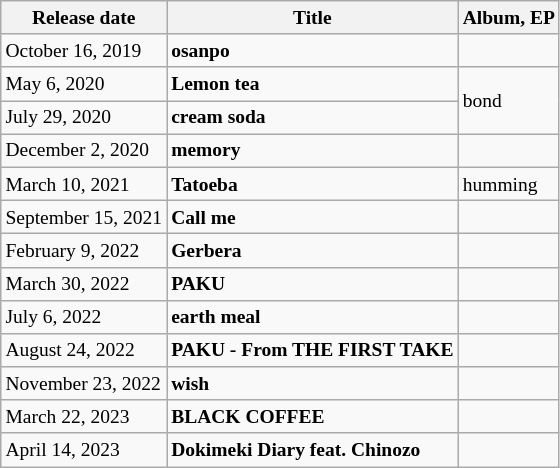<table class="wikitable" style=font-size:small>
<tr>
<th>Release date</th>
<th>Title</th>
<th>Album, EP</th>
</tr>
<tr>
<td>October 16, 2019</td>
<td><strong>osanpo</strong></td>
<td></td>
</tr>
<tr>
<td>May 6, 2020</td>
<td><strong>Lemon tea</strong></td>
<td rowspan="2">bond</td>
</tr>
<tr>
<td>July 29, 2020</td>
<td><strong>cream soda</strong></td>
</tr>
<tr>
<td>December 2, 2020</td>
<td><strong>memory</strong></td>
<td></td>
</tr>
<tr>
<td>March 10, 2021</td>
<td><strong>Tatoeba</strong></td>
<td>humming</td>
</tr>
<tr>
<td>September 15, 2021</td>
<td><strong>Call me</strong></td>
<td></td>
</tr>
<tr>
<td>February 9, 2022</td>
<td><strong>Gerbera</strong></td>
<td></td>
</tr>
<tr>
<td>March 30, 2022</td>
<td><strong>PAKU</strong></td>
<td></td>
</tr>
<tr>
<td>July 6, 2022</td>
<td><strong>earth meal</strong></td>
<td></td>
</tr>
<tr>
<td>August 24, 2022</td>
<td><strong>PAKU - From THE FIRST TAKE</strong></td>
<td></td>
</tr>
<tr>
<td>November 23, 2022</td>
<td><strong>wish</strong></td>
<td></td>
</tr>
<tr>
<td>March 22, 2023</td>
<td><strong>BLACK COFFEE</strong></td>
<td></td>
</tr>
<tr>
<td>April 14, 2023</td>
<td><strong>Dokimeki Diary feat. Chinozo</strong></td>
<td></td>
</tr>
</table>
